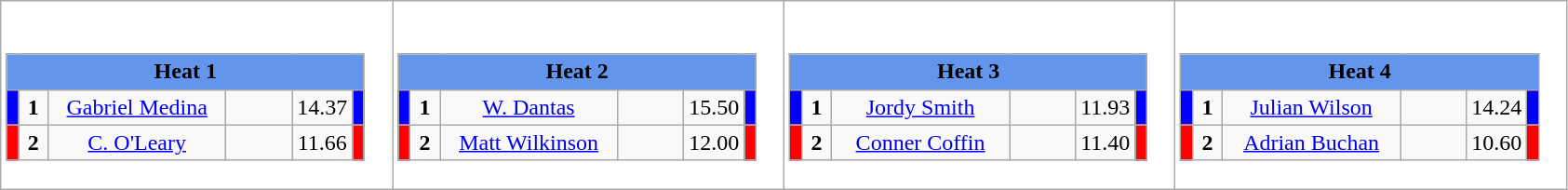<table class="wikitable" style="background:#fff;">
<tr>
<td><div><br><table class="wikitable">
<tr>
<td colspan="6"  style="text-align:center; background:#6495ed;"><strong>Heat 1</strong></td>
</tr>
<tr>
<td style="width:01px; background: #00f;"></td>
<td style="width:14px; text-align:center;"><strong>1</strong></td>
<td style="width:120px; text-align:center;"><a href='#'>Gabriel Medina</a></td>
<td style="width:40px; text-align:center;"></td>
<td style="width:20px; text-align:center;">14.37</td>
<td style="width:01px; background: #00f;"></td>
</tr>
<tr>
<td style="width:01px; background: #f00;"></td>
<td style="width:14px; text-align:center;"><strong>2</strong></td>
<td style="width:120px; text-align:center;"><a href='#'>C. O'Leary</a></td>
<td style="width:40px; text-align:center;"></td>
<td style="width:20px; text-align:center;">11.66</td>
<td style="width:01px; background: #f00;"></td>
</tr>
</table>
</div></td>
<td><div><br><table class="wikitable">
<tr>
<td colspan="6"  style="text-align:center; background:#6495ed;"><strong>Heat 2</strong></td>
</tr>
<tr>
<td style="width:01px; background: #00f;"></td>
<td style="width:14px; text-align:center;"><strong>1</strong></td>
<td style="width:120px; text-align:center;"><a href='#'>W. Dantas</a></td>
<td style="width:40px; text-align:center;"></td>
<td style="width:20px; text-align:center;">15.50</td>
<td style="width:01px; background: #00f;"></td>
</tr>
<tr>
<td style="width:01px; background: #f00;"></td>
<td style="width:14px; text-align:center;"><strong>2</strong></td>
<td style="width:120px; text-align:center;"><a href='#'>Matt Wilkinson</a></td>
<td style="width:40px; text-align:center;"></td>
<td style="width:20px; text-align:center;">12.00</td>
<td style="width:01px; background: #f00;"></td>
</tr>
</table>
</div></td>
<td><div><br><table class="wikitable">
<tr>
<td colspan="6"  style="text-align:center; background:#6495ed;"><strong>Heat 3</strong></td>
</tr>
<tr>
<td style="width:01px; background: #00f;"></td>
<td style="width:14px; text-align:center;"><strong>1</strong></td>
<td style="width:120px; text-align:center;"><a href='#'>Jordy Smith</a></td>
<td style="width:40px; text-align:center;"></td>
<td style="width:20px; text-align:center;">11.93</td>
<td style="width:01px; background: #00f;"></td>
</tr>
<tr>
<td style="width:01px; background: #f00;"></td>
<td style="width:14px; text-align:center;"><strong>2</strong></td>
<td style="width:120px; text-align:center;"><a href='#'>Conner Coffin</a></td>
<td style="width:40px; text-align:center;"></td>
<td style="width:20px; text-align:center;">11.40</td>
<td style="width:01px; background: #f00;"></td>
</tr>
</table>
</div></td>
<td><div><br><table class="wikitable">
<tr>
<td colspan="6"  style="text-align:center; background:#6495ed;"><strong>Heat 4</strong></td>
</tr>
<tr>
<td style="width:01px; background: #00f;"></td>
<td style="width:14px; text-align:center;"><strong>1</strong></td>
<td style="width:120px; text-align:center;"><a href='#'>Julian Wilson</a></td>
<td style="width:40px; text-align:center;"></td>
<td style="width:20px; text-align:center;">14.24</td>
<td style="width:01px; background: #00f;"></td>
</tr>
<tr>
<td style="width:01px; background: #f00;"></td>
<td style="width:14px; text-align:center;"><strong>2</strong></td>
<td style="width:120px; text-align:center;"><a href='#'>Adrian Buchan</a></td>
<td style="width:40px; text-align:center;"></td>
<td style="width:20px; text-align:center;">10.60</td>
<td style="width:01px; background: #f00;"></td>
</tr>
</table>
</div></td>
</tr>
</table>
